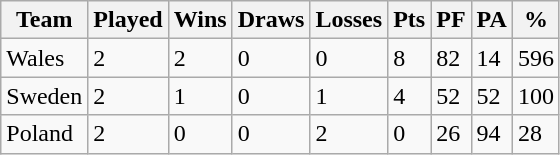<table class="wikitable">
<tr>
<th>Team</th>
<th>Played</th>
<th>Wins</th>
<th>Draws</th>
<th>Losses</th>
<th>Pts</th>
<th>PF</th>
<th>PA</th>
<th>%</th>
</tr>
<tr>
<td>Wales</td>
<td>2</td>
<td>2</td>
<td>0</td>
<td>0</td>
<td>8</td>
<td>82</td>
<td>14</td>
<td>596</td>
</tr>
<tr>
<td>Sweden</td>
<td>2</td>
<td>1</td>
<td>0</td>
<td>1</td>
<td>4</td>
<td>52</td>
<td>52</td>
<td>100</td>
</tr>
<tr>
<td>Poland</td>
<td>2</td>
<td>0</td>
<td>0</td>
<td>2</td>
<td>0</td>
<td>26</td>
<td>94</td>
<td>28</td>
</tr>
</table>
